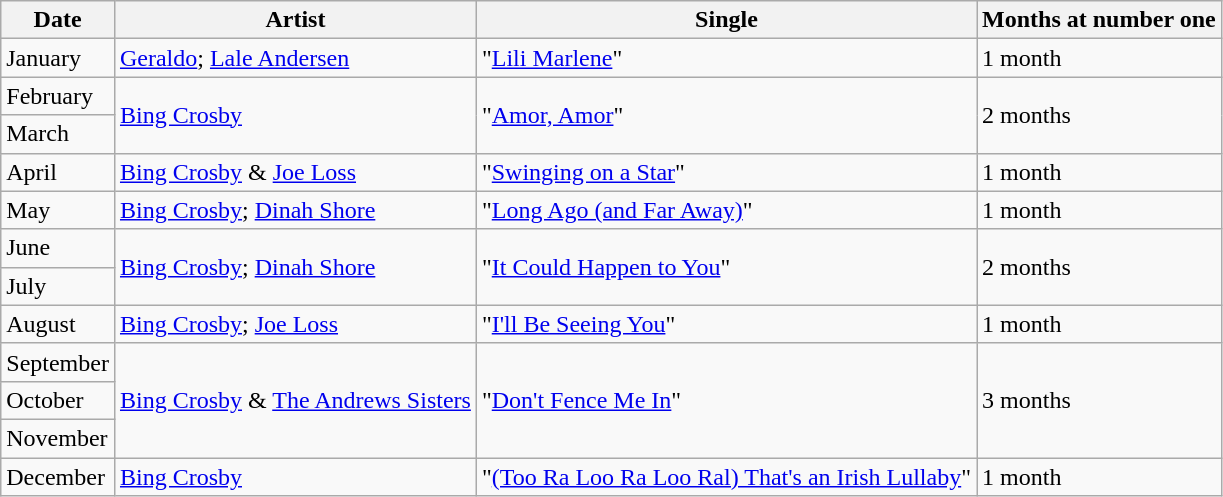<table class="wikitable">
<tr>
<th>Date</th>
<th>Artist</th>
<th>Single</th>
<th>Months at number one</th>
</tr>
<tr>
<td>January</td>
<td><a href='#'>Geraldo</a>; <a href='#'>Lale Andersen</a></td>
<td>"<a href='#'>Lili Marlene</a>"</td>
<td>1 month</td>
</tr>
<tr>
<td>February</td>
<td rowspan="2"><a href='#'>Bing Crosby</a></td>
<td rowspan="2">"<a href='#'>Amor, Amor</a>"</td>
<td rowspan="2">2 months</td>
</tr>
<tr>
<td>March</td>
</tr>
<tr>
<td>April</td>
<td><a href='#'>Bing Crosby</a> & <a href='#'>Joe Loss</a></td>
<td>"<a href='#'>Swinging on a Star</a>"</td>
<td>1 month</td>
</tr>
<tr>
<td>May</td>
<td><a href='#'>Bing Crosby</a>; <a href='#'>Dinah Shore</a></td>
<td>"<a href='#'>Long Ago (and Far Away)</a>"</td>
<td>1 month</td>
</tr>
<tr>
<td>June</td>
<td rowspan="2"><a href='#'>Bing Crosby</a>; <a href='#'>Dinah Shore</a></td>
<td rowspan="2">"<a href='#'>It Could Happen to You</a>"</td>
<td rowspan="2">2 months</td>
</tr>
<tr>
<td>July</td>
</tr>
<tr>
<td>August</td>
<td><a href='#'>Bing Crosby</a>; <a href='#'>Joe Loss</a></td>
<td>"<a href='#'>I'll Be Seeing You</a>"</td>
<td>1 month</td>
</tr>
<tr>
<td>September</td>
<td rowspan="3"><a href='#'>Bing Crosby</a> & <a href='#'>The Andrews Sisters</a></td>
<td rowspan="3">"<a href='#'>Don't Fence Me In</a>"</td>
<td rowspan="3">3 months</td>
</tr>
<tr>
<td>October</td>
</tr>
<tr>
<td>November</td>
</tr>
<tr>
<td>December</td>
<td><a href='#'>Bing Crosby</a></td>
<td>"<a href='#'>(Too Ra Loo Ra Loo Ral) That's an Irish Lullaby</a>"</td>
<td>1 month</td>
</tr>
</table>
